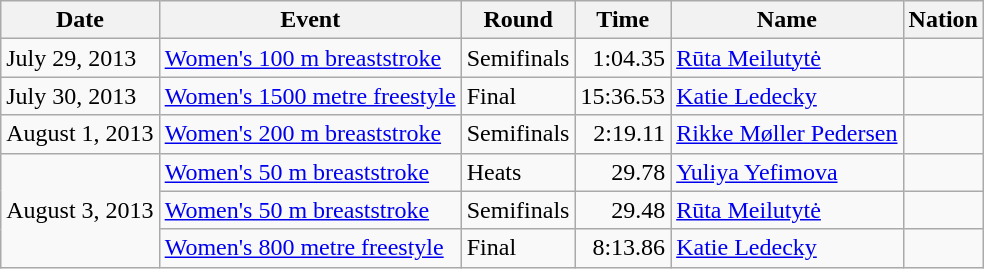<table class="wikitable">
<tr>
<th>Date</th>
<th>Event</th>
<th>Round</th>
<th>Time</th>
<th>Name</th>
<th>Nation</th>
</tr>
<tr>
<td>July 29, 2013</td>
<td><a href='#'>Women's 100 m breaststroke</a></td>
<td>Semifinals</td>
<td align="right">1:04.35</td>
<td><a href='#'>Rūta Meilutytė</a></td>
<td></td>
</tr>
<tr>
<td>July 30, 2013</td>
<td><a href='#'>Women's 1500 metre freestyle</a></td>
<td>Final</td>
<td align="right">15:36.53</td>
<td><a href='#'>Katie Ledecky</a></td>
<td></td>
</tr>
<tr>
<td>August 1, 2013</td>
<td><a href='#'>Women's 200 m breaststroke</a></td>
<td>Semifinals</td>
<td align="right">2:19.11</td>
<td><a href='#'>Rikke Møller Pedersen</a></td>
<td></td>
</tr>
<tr>
<td rowspan=3>August 3, 2013</td>
<td><a href='#'>Women's 50 m breaststroke</a></td>
<td>Heats</td>
<td align="right">29.78</td>
<td><a href='#'>Yuliya Yefimova</a></td>
<td></td>
</tr>
<tr>
<td><a href='#'>Women's 50 m breaststroke</a></td>
<td>Semifinals</td>
<td align="right">29.48</td>
<td><a href='#'>Rūta Meilutytė</a></td>
<td></td>
</tr>
<tr>
<td><a href='#'>Women's 800 metre freestyle</a></td>
<td>Final</td>
<td align="right">8:13.86</td>
<td><a href='#'>Katie Ledecky</a></td>
<td></td>
</tr>
</table>
